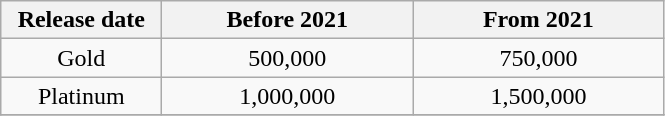<table class=wikitable>
<tr>
<th width="100">Release date</th>
<th width="160">Before 2021</th>
<th width="160">From 2021</th>
</tr>
<tr>
<td align="center">Gold</td>
<td align="center">500,000</td>
<td align="center">750,000</td>
</tr>
<tr>
<td align="center">Platinum</td>
<td align="center">1,000,000</td>
<td align="center">1,500,000</td>
</tr>
<tr>
</tr>
</table>
